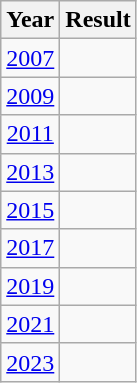<table class="wikitable" style="text-align:center">
<tr>
<th>Year</th>
<th>Result</th>
</tr>
<tr>
<td><a href='#'>2007</a></td>
<td></td>
</tr>
<tr>
<td><a href='#'>2009</a></td>
<td></td>
</tr>
<tr>
<td><a href='#'>2011</a></td>
<td></td>
</tr>
<tr>
<td><a href='#'>2013</a></td>
<td></td>
</tr>
<tr>
<td><a href='#'>2015</a></td>
<td></td>
</tr>
<tr>
<td><a href='#'>2017</a></td>
<td></td>
</tr>
<tr>
<td><a href='#'>2019</a></td>
<td></td>
</tr>
<tr>
<td><a href='#'>2021</a></td>
<td></td>
</tr>
<tr>
<td><a href='#'>2023</a></td>
<td></td>
</tr>
</table>
